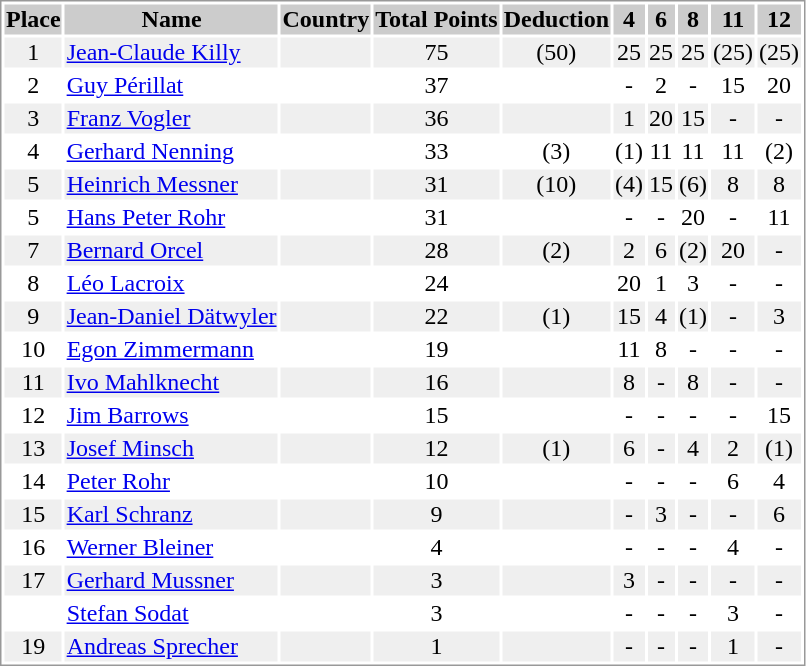<table border="0" style="border: 1px solid #999; background-color:#FFFFFF; text-align:center">
<tr align="center" bgcolor="#CCCCCC">
<th>Place</th>
<th>Name</th>
<th>Country</th>
<th>Total Points</th>
<th>Deduction</th>
<th>4</th>
<th>6</th>
<th>8</th>
<th>11</th>
<th>12</th>
</tr>
<tr bgcolor="#EFEFEF">
<td>1</td>
<td align="left"><a href='#'>Jean-Claude Killy</a></td>
<td align="left"></td>
<td>75</td>
<td>(50)</td>
<td>25</td>
<td>25</td>
<td>25</td>
<td>(25)</td>
<td>(25)</td>
</tr>
<tr>
<td>2</td>
<td align="left"><a href='#'>Guy Périllat</a></td>
<td align="left"></td>
<td>37</td>
<td></td>
<td>-</td>
<td>2</td>
<td>-</td>
<td>15</td>
<td>20</td>
</tr>
<tr bgcolor="#EFEFEF">
<td>3</td>
<td align="left"><a href='#'>Franz Vogler</a></td>
<td align="left"></td>
<td>36</td>
<td></td>
<td>1</td>
<td>20</td>
<td>15</td>
<td>-</td>
<td>-</td>
</tr>
<tr>
<td>4</td>
<td align="left"><a href='#'>Gerhard Nenning</a></td>
<td align="left"></td>
<td>33</td>
<td>(3)</td>
<td>(1)</td>
<td>11</td>
<td>11</td>
<td>11</td>
<td>(2)</td>
</tr>
<tr bgcolor="#EFEFEF">
<td>5</td>
<td align="left"><a href='#'>Heinrich Messner</a></td>
<td align="left"></td>
<td>31</td>
<td>(10)</td>
<td>(4)</td>
<td>15</td>
<td>(6)</td>
<td>8</td>
<td>8</td>
</tr>
<tr>
<td>5</td>
<td align="left"><a href='#'>Hans Peter Rohr</a></td>
<td align="left"></td>
<td>31</td>
<td></td>
<td>-</td>
<td>-</td>
<td>20</td>
<td>-</td>
<td>11</td>
</tr>
<tr bgcolor="#EFEFEF">
<td>7</td>
<td align="left"><a href='#'>Bernard Orcel</a></td>
<td align="left"></td>
<td>28</td>
<td>(2)</td>
<td>2</td>
<td>6</td>
<td>(2)</td>
<td>20</td>
<td>-</td>
</tr>
<tr>
<td>8</td>
<td align="left"><a href='#'>Léo Lacroix</a></td>
<td align="left"></td>
<td>24</td>
<td></td>
<td>20</td>
<td>1</td>
<td>3</td>
<td>-</td>
<td>-</td>
</tr>
<tr bgcolor="#EFEFEF">
<td>9</td>
<td align="left"><a href='#'>Jean-Daniel Dätwyler</a></td>
<td align="left"></td>
<td>22</td>
<td>(1)</td>
<td>15</td>
<td>4</td>
<td>(1)</td>
<td>-</td>
<td>3</td>
</tr>
<tr>
<td>10</td>
<td align="left"><a href='#'>Egon Zimmermann</a></td>
<td align="left"></td>
<td>19</td>
<td></td>
<td>11</td>
<td>8</td>
<td>-</td>
<td>-</td>
<td>-</td>
</tr>
<tr bgcolor="#EFEFEF">
<td>11</td>
<td align="left"><a href='#'>Ivo Mahlknecht</a></td>
<td align="left"></td>
<td>16</td>
<td></td>
<td>8</td>
<td>-</td>
<td>8</td>
<td>-</td>
<td>-</td>
</tr>
<tr>
<td>12</td>
<td align="left"><a href='#'>Jim Barrows</a></td>
<td align="left"></td>
<td>15</td>
<td></td>
<td>-</td>
<td>-</td>
<td>-</td>
<td>-</td>
<td>15</td>
</tr>
<tr bgcolor="#EFEFEF">
<td>13</td>
<td align="left"><a href='#'>Josef Minsch</a></td>
<td align="left"></td>
<td>12</td>
<td>(1)</td>
<td>6</td>
<td>-</td>
<td>4</td>
<td>2</td>
<td>(1)</td>
</tr>
<tr>
<td>14</td>
<td align="left"><a href='#'>Peter Rohr</a></td>
<td align="left"></td>
<td>10</td>
<td></td>
<td>-</td>
<td>-</td>
<td>-</td>
<td>6</td>
<td>4</td>
</tr>
<tr bgcolor="#EFEFEF">
<td>15</td>
<td align="left"><a href='#'>Karl Schranz</a></td>
<td align="left"></td>
<td>9</td>
<td></td>
<td>-</td>
<td>3</td>
<td>-</td>
<td>-</td>
<td>6</td>
</tr>
<tr>
<td>16</td>
<td align="left"><a href='#'>Werner Bleiner</a></td>
<td align="left"></td>
<td>4</td>
<td></td>
<td>-</td>
<td>-</td>
<td>-</td>
<td>4</td>
<td>-</td>
</tr>
<tr bgcolor="#EFEFEF">
<td>17</td>
<td align="left"><a href='#'>Gerhard Mussner</a></td>
<td align="left"></td>
<td>3</td>
<td></td>
<td>3</td>
<td>-</td>
<td>-</td>
<td>-</td>
<td>-</td>
</tr>
<tr>
<td></td>
<td align="left"><a href='#'>Stefan Sodat</a></td>
<td align="left"></td>
<td>3</td>
<td></td>
<td>-</td>
<td>-</td>
<td>-</td>
<td>3</td>
<td>-</td>
</tr>
<tr bgcolor="#EFEFEF">
<td>19</td>
<td align="left"><a href='#'>Andreas Sprecher</a></td>
<td align="left"></td>
<td>1</td>
<td></td>
<td>-</td>
<td>-</td>
<td>-</td>
<td>1</td>
<td>-</td>
</tr>
</table>
